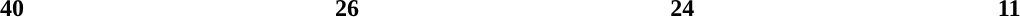<table style="width:70%; font-weight:bold; text-align:center">
<tr>
<td style="background:">40</td>
<td style="background:">26</td>
<td style="background:">24</td>
<td style="background:">11</td>
</tr>
<tr>
<td><a href='#'></a></td>
<td><a href='#'></a></td>
<td><a href='#'></a></td>
<td><a href='#'></a></td>
</tr>
</table>
